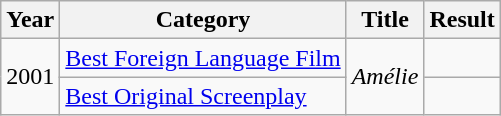<table class="wikitable">
<tr>
<th>Year</th>
<th>Category</th>
<th>Title</th>
<th>Result</th>
</tr>
<tr>
<td rowspan=2>2001</td>
<td><a href='#'>Best Foreign Language Film</a></td>
<td rowspan=2><em>Amélie</em></td>
<td></td>
</tr>
<tr>
<td><a href='#'>Best Original Screenplay</a></td>
<td></td>
</tr>
</table>
